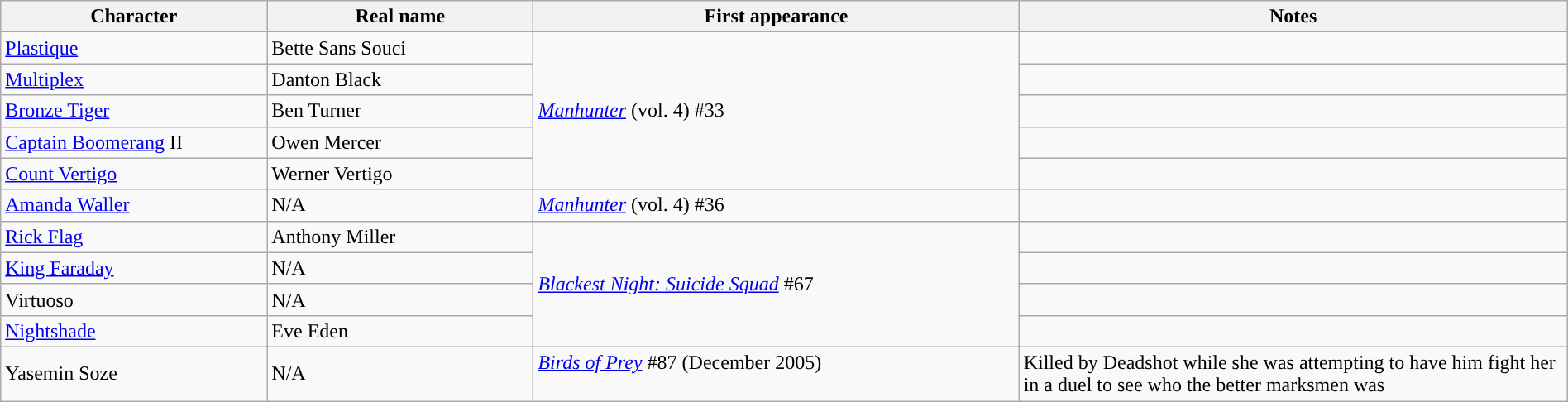<table class="wikitable" width=100%>
<tr>
<th width=17%>Character</th>
<th width=17%>Real name</th>
<th width=31%>First appearance</th>
<th width=35%>Notes</th>
</tr>
<tr>
<td><a href='#'>Plastique</a></td>
<td>Bette Sans Souci</td>
<td rowspan=5><em><a href='#'>Manhunter</a></em> (vol. 4) #33</td>
<td></td>
</tr>
<tr>
<td><a href='#'>Multiplex</a></td>
<td>Danton Black</td>
<td></td>
</tr>
<tr>
<td><a href='#'>Bronze Tiger</a></td>
<td>Ben Turner</td>
<td></td>
</tr>
<tr>
<td><a href='#'>Captain Boomerang</a> II</td>
<td>Owen Mercer</td>
<td></td>
</tr>
<tr>
<td><a href='#'>Count Vertigo</a></td>
<td>Werner Vertigo</td>
<td valign="top"></td>
</tr>
<tr>
<td><a href='#'>Amanda Waller</a></td>
<td>N/A</td>
<td><em><a href='#'>Manhunter</a></em> (vol. 4) #36</td>
<td></td>
</tr>
<tr>
<td><a href='#'>Rick Flag</a></td>
<td>Anthony Miller</td>
<td rowspan=4><em><a href='#'>Blackest Night: Suicide Squad</a></em> #67</td>
<td></td>
</tr>
<tr>
<td><a href='#'>King Faraday</a></td>
<td>N/A</td>
<td></td>
</tr>
<tr>
<td>Virtuoso</td>
<td>N/A</td>
<td></td>
</tr>
<tr>
<td><a href='#'>Nightshade</a></td>
<td>Eve Eden</td>
<td></td>
</tr>
<tr>
<td>Yasemin Soze</td>
<td>N/A</td>
<td valign="top"><em><a href='#'>Birds of Prey</a></em> #87 (December 2005)</td>
<td>Killed by Deadshot while she was attempting to have him fight her in a duel to see who the better marksmen was</td>
</tr>
</table>
